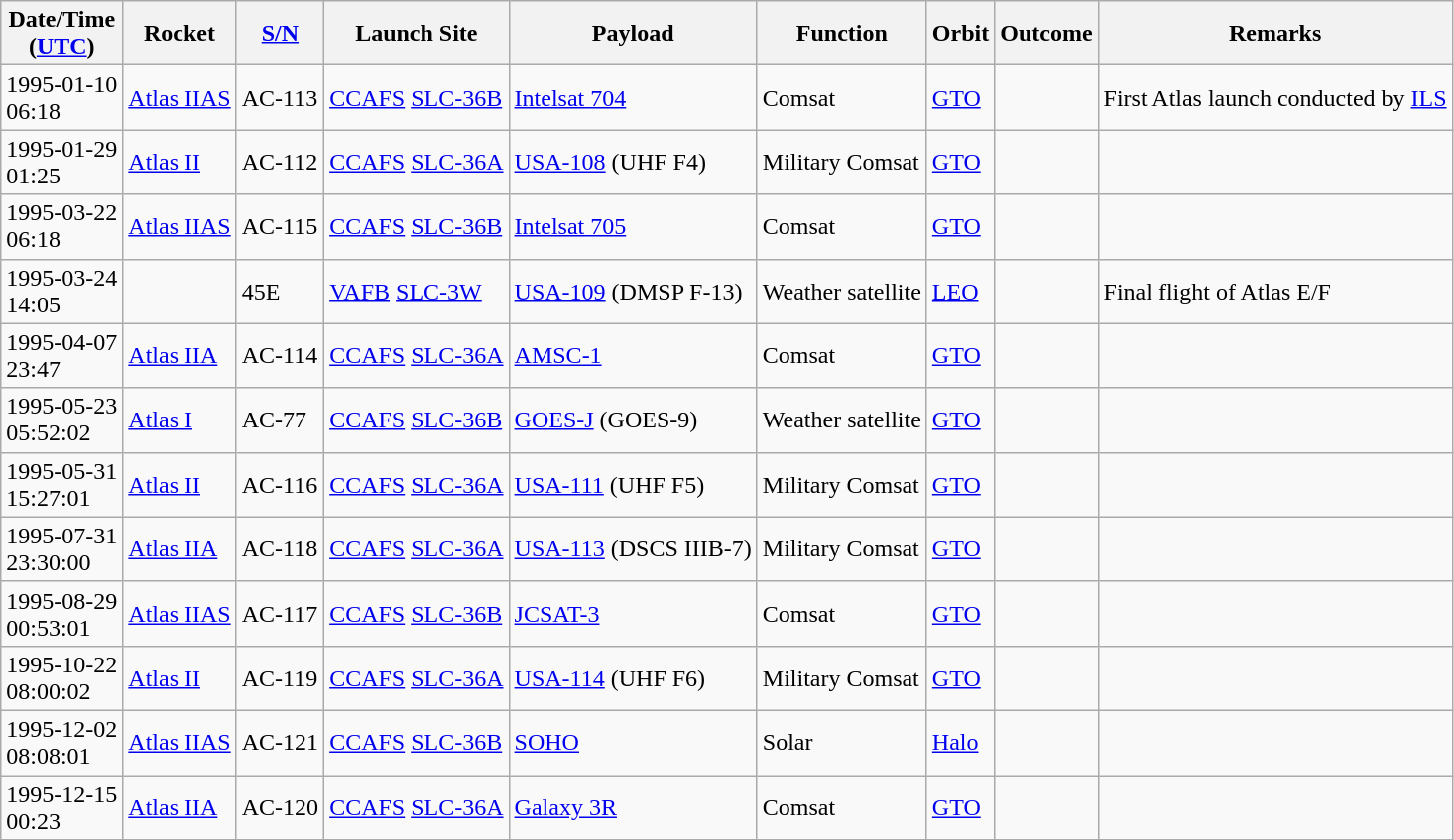<table class="wikitable" style="margin: 1em 1em 1em 0";>
<tr>
<th>Date/Time<br>(<a href='#'>UTC</a>)</th>
<th>Rocket</th>
<th><a href='#'>S/N</a></th>
<th>Launch Site</th>
<th>Payload</th>
<th>Function</th>
<th>Orbit</th>
<th>Outcome</th>
<th>Remarks</th>
</tr>
<tr>
<td>1995-01-10<br>06:18</td>
<td><a href='#'>Atlas IIAS</a></td>
<td>AC-113</td>
<td><a href='#'>CCAFS</a> <a href='#'>SLC-36B</a></td>
<td><a href='#'>Intelsat 704</a></td>
<td>Comsat</td>
<td><a href='#'>GTO</a></td>
<td></td>
<td>First Atlas launch conducted by <a href='#'>ILS</a></td>
</tr>
<tr>
<td>1995-01-29<br>01:25</td>
<td><a href='#'>Atlas II</a></td>
<td>AC-112</td>
<td><a href='#'>CCAFS</a> <a href='#'>SLC-36A</a></td>
<td><a href='#'>USA-108</a> (UHF F4)</td>
<td>Military Comsat</td>
<td><a href='#'>GTO</a></td>
<td></td>
<td></td>
</tr>
<tr>
<td>1995-03-22<br>06:18</td>
<td><a href='#'>Atlas IIAS</a></td>
<td>AC-115</td>
<td><a href='#'>CCAFS</a> <a href='#'>SLC-36B</a></td>
<td><a href='#'>Intelsat 705</a></td>
<td>Comsat</td>
<td><a href='#'>GTO</a></td>
<td></td>
<td></td>
</tr>
<tr>
<td>1995-03-24<br>14:05</td>
<td></td>
<td>45E</td>
<td><a href='#'>VAFB</a> <a href='#'>SLC-3W</a></td>
<td><a href='#'>USA-109</a> (DMSP F-13)</td>
<td>Weather satellite</td>
<td><a href='#'>LEO</a></td>
<td></td>
<td>Final flight of Atlas E/F</td>
</tr>
<tr>
<td>1995-04-07<br>23:47</td>
<td><a href='#'>Atlas IIA</a></td>
<td>AC-114</td>
<td><a href='#'>CCAFS</a> <a href='#'>SLC-36A</a></td>
<td><a href='#'>AMSC-1</a></td>
<td>Comsat</td>
<td><a href='#'>GTO</a></td>
<td></td>
<td></td>
</tr>
<tr>
<td>1995-05-23<br>05:52:02</td>
<td><a href='#'>Atlas I</a></td>
<td>AC-77</td>
<td><a href='#'>CCAFS</a> <a href='#'>SLC-36B</a></td>
<td><a href='#'>GOES-J</a> (GOES-9)</td>
<td>Weather satellite</td>
<td><a href='#'>GTO</a></td>
<td></td>
<td></td>
</tr>
<tr>
<td>1995-05-31<br>15:27:01</td>
<td><a href='#'>Atlas II</a></td>
<td>AC-116</td>
<td><a href='#'>CCAFS</a> <a href='#'>SLC-36A</a></td>
<td><a href='#'>USA-111</a> (UHF F5)</td>
<td>Military Comsat</td>
<td><a href='#'>GTO</a></td>
<td></td>
<td></td>
</tr>
<tr>
<td>1995-07-31<br>23:30:00</td>
<td><a href='#'>Atlas IIA</a></td>
<td>AC-118</td>
<td><a href='#'>CCAFS</a> <a href='#'>SLC-36A</a></td>
<td><a href='#'>USA-113</a> (DSCS IIIB-7)</td>
<td>Military Comsat</td>
<td><a href='#'>GTO</a></td>
<td></td>
<td></td>
</tr>
<tr>
<td>1995-08-29<br>00:53:01</td>
<td><a href='#'>Atlas IIAS</a></td>
<td>AC-117</td>
<td><a href='#'>CCAFS</a> <a href='#'>SLC-36B</a></td>
<td><a href='#'>JCSAT-3</a></td>
<td>Comsat</td>
<td><a href='#'>GTO</a></td>
<td></td>
<td></td>
</tr>
<tr>
<td>1995-10-22<br>08:00:02</td>
<td><a href='#'>Atlas II</a></td>
<td>AC-119</td>
<td><a href='#'>CCAFS</a> <a href='#'>SLC-36A</a></td>
<td><a href='#'>USA-114</a> (UHF F6)</td>
<td>Military Comsat</td>
<td><a href='#'>GTO</a></td>
<td></td>
<td></td>
</tr>
<tr>
<td>1995-12-02<br>08:08:01</td>
<td><a href='#'>Atlas IIAS</a></td>
<td>AC-121</td>
<td><a href='#'>CCAFS</a> <a href='#'>SLC-36B</a></td>
<td><a href='#'>SOHO</a></td>
<td>Solar</td>
<td><a href='#'>Halo</a></td>
<td></td>
<td></td>
</tr>
<tr>
<td>1995-12-15<br>00:23</td>
<td><a href='#'>Atlas IIA</a></td>
<td>AC-120</td>
<td><a href='#'>CCAFS</a> <a href='#'>SLC-36A</a></td>
<td><a href='#'>Galaxy 3R</a></td>
<td>Comsat</td>
<td><a href='#'>GTO</a></td>
<td></td>
<td></td>
</tr>
<tr>
</tr>
</table>
